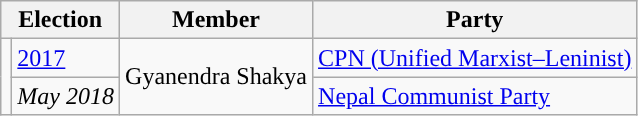<table class="wikitable">
<tr>
<th colspan="2">Election</th>
<th>Member</th>
<th>Party</th>
</tr>
<tr>
<td rowspan="2" style="background-color:"></td>
<td><a href='#'>2017</a></td>
<td rowspan="2">Gyanendra Shakya</td>
<td><a href='#'>CPN (Unified Marxist–Leninist)</a></td>
</tr>
<tr>
<td><em>May 2018</em></td>
<td><a href='#'>Nepal Communist Party</a></td>
</tr>
</table>
